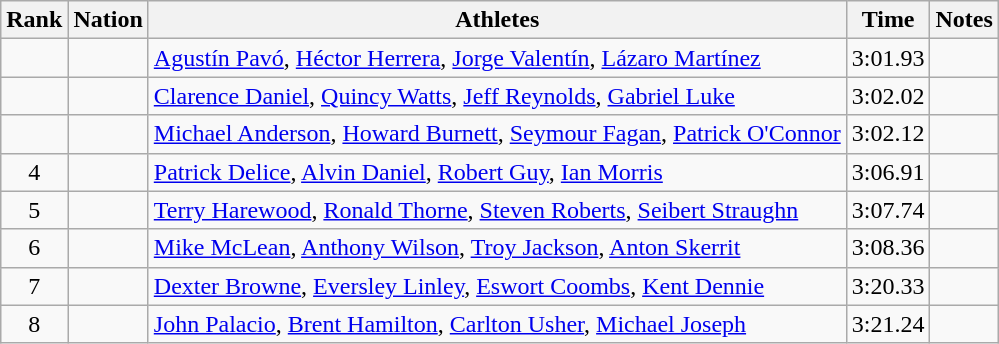<table class="wikitable sortable" style="text-align:center;">
<tr>
<th>Rank</th>
<th>Nation</th>
<th>Athletes</th>
<th>Time</th>
<th>Notes</th>
</tr>
<tr>
<td></td>
<td align=left></td>
<td align=left><a href='#'>Agustín Pavó</a>, <a href='#'>Héctor Herrera</a>, <a href='#'>Jorge Valentín</a>, <a href='#'>Lázaro Martínez</a></td>
<td>3:01.93</td>
<td></td>
</tr>
<tr>
<td></td>
<td align=left></td>
<td align=left><a href='#'>Clarence Daniel</a>, <a href='#'>Quincy Watts</a>, <a href='#'>Jeff Reynolds</a>, <a href='#'>Gabriel Luke</a></td>
<td>3:02.02</td>
<td></td>
</tr>
<tr>
<td></td>
<td align=left></td>
<td align=left><a href='#'>Michael Anderson</a>, <a href='#'>Howard Burnett</a>, <a href='#'>Seymour Fagan</a>, <a href='#'>Patrick O'Connor</a></td>
<td>3:02.12</td>
<td></td>
</tr>
<tr>
<td>4</td>
<td align=left></td>
<td align=left><a href='#'>Patrick Delice</a>, <a href='#'>Alvin Daniel</a>, <a href='#'>Robert Guy</a>, <a href='#'>Ian Morris</a></td>
<td>3:06.91</td>
<td></td>
</tr>
<tr>
<td>5</td>
<td align=left></td>
<td align=left><a href='#'>Terry Harewood</a>, <a href='#'>Ronald Thorne</a>, <a href='#'>Steven Roberts</a>, <a href='#'>Seibert Straughn</a></td>
<td>3:07.74</td>
<td></td>
</tr>
<tr>
<td>6</td>
<td align=left></td>
<td align=left><a href='#'>Mike McLean</a>, <a href='#'>Anthony Wilson</a>, <a href='#'>Troy Jackson</a>, <a href='#'>Anton Skerrit</a></td>
<td>3:08.36</td>
<td></td>
</tr>
<tr>
<td>7</td>
<td align=left></td>
<td align=left><a href='#'>Dexter Browne</a>, <a href='#'>Eversley Linley</a>, <a href='#'>Eswort Coombs</a>, <a href='#'>Kent Dennie</a></td>
<td>3:20.33</td>
<td></td>
</tr>
<tr>
<td>8</td>
<td align=left></td>
<td align=left><a href='#'>John Palacio</a>, <a href='#'>Brent Hamilton</a>, <a href='#'>Carlton Usher</a>, <a href='#'>Michael Joseph</a></td>
<td>3:21.24</td>
<td></td>
</tr>
</table>
